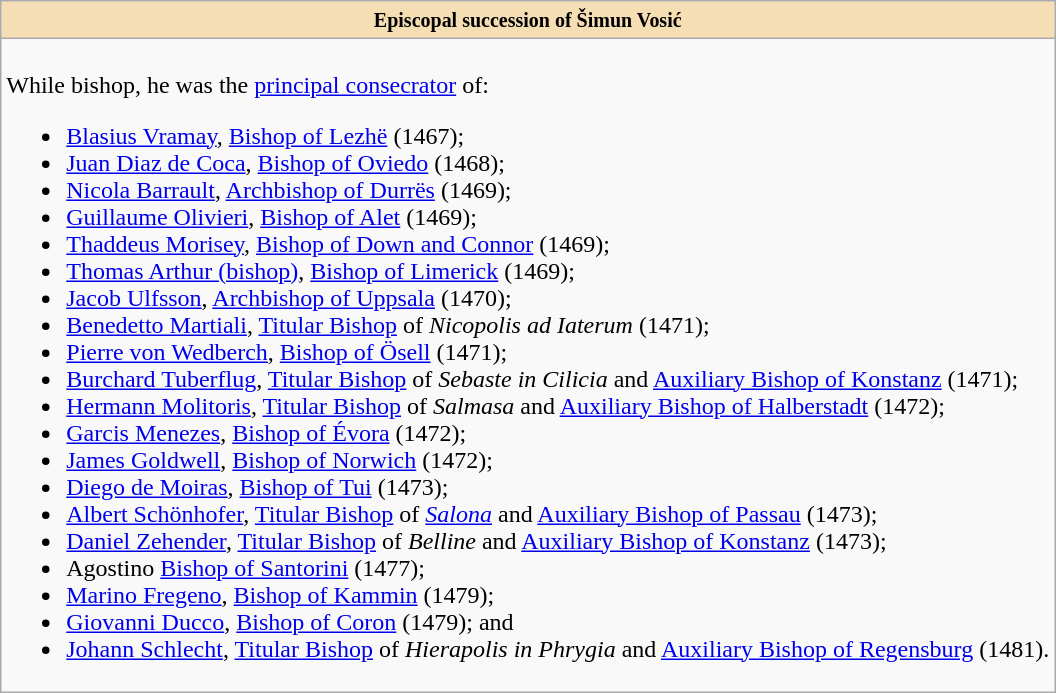<table role="presentation" class="wikitable mw-collapsible mw-collapsed"|>
<tr>
<th style="background:#F5DEB3"><small>Episcopal succession of Šimun Vosić</small></th>
</tr>
<tr>
<td><br>While bishop, he was the <a href='#'>principal consecrator</a> of:<ul><li><a href='#'>Blasius Vramay</a>, <a href='#'>Bishop of Lezhë</a> (1467);</li><li><a href='#'>Juan Diaz de Coca</a>, <a href='#'>Bishop of Oviedo</a> (1468);</li><li><a href='#'>Nicola Barrault</a>, <a href='#'>Archbishop of Durrës</a> (1469);</li><li><a href='#'>Guillaume Olivieri</a>, <a href='#'>Bishop of Alet</a> (1469);</li><li><a href='#'>Thaddeus Morisey</a>, <a href='#'>Bishop of Down and Connor</a> (1469);</li><li><a href='#'>Thomas Arthur (bishop)</a>, <a href='#'>Bishop of Limerick</a> (1469);</li><li><a href='#'>Jacob Ulfsson</a>, <a href='#'>Archbishop of Uppsala</a> (1470);</li><li><a href='#'>Benedetto Martiali</a>, <a href='#'>Titular Bishop</a> of <em>Nicopolis ad Iaterum</em> (1471);</li><li><a href='#'>Pierre von Wedberch</a>, <a href='#'>Bishop of Ösell</a> (1471);</li><li><a href='#'>Burchard Tuberflug</a>,  <a href='#'>Titular Bishop</a> of <em>Sebaste in Cilicia</em> and <a href='#'>Auxiliary Bishop of Konstanz</a> (1471);</li><li><a href='#'>Hermann Molitoris</a>,  <a href='#'>Titular Bishop</a> of <em>Salmasa</em> and <a href='#'>Auxiliary Bishop of Halberstadt</a> (1472);</li><li><a href='#'>Garcis Menezes</a>, <a href='#'>Bishop of Évora</a> (1472);</li><li><a href='#'>James Goldwell</a>, <a href='#'>Bishop of Norwich</a> (1472);</li><li><a href='#'>Diego de Moiras</a>, <a href='#'>Bishop of Tui</a> (1473);</li><li><a href='#'>Albert Schönhofer</a>, <a href='#'>Titular Bishop</a> of <em><a href='#'>Salona</a></em> and <a href='#'>Auxiliary Bishop of Passau</a> (1473);</li><li><a href='#'>Daniel Zehender</a>, <a href='#'>Titular Bishop</a> of <em>Belline</em> and <a href='#'>Auxiliary Bishop of Konstanz</a> (1473);</li><li>Agostino <a href='#'>Bishop of Santorini</a> (1477);</li><li><a href='#'>Marino Fregeno</a>, <a href='#'>Bishop of Kammin</a> (1479);</li><li><a href='#'>Giovanni Ducco</a>, <a href='#'>Bishop of Coron</a> (1479); and</li><li><a href='#'>Johann Schlecht</a>, <a href='#'>Titular Bishop</a> of <em>Hierapolis in Phrygia</em> and <a href='#'>Auxiliary Bishop of Regensburg</a> (1481).</li></ul></td>
</tr>
</table>
